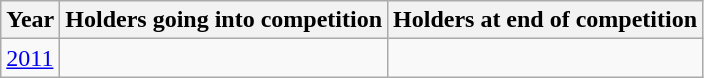<table class="wikitable">
<tr>
<th>Year</th>
<th>Holders going into competition</th>
<th>Holders at end of competition</th>
</tr>
<tr>
<td><a href='#'>2011</a></td>
<td></td>
<td></td>
</tr>
</table>
